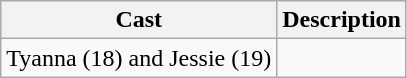<table class="wikitable">
<tr>
<th>Cast</th>
<th>Description</th>
</tr>
<tr>
<td>Tyanna (18) and Jessie (19)</td>
<td><br></td>
</tr>
</table>
